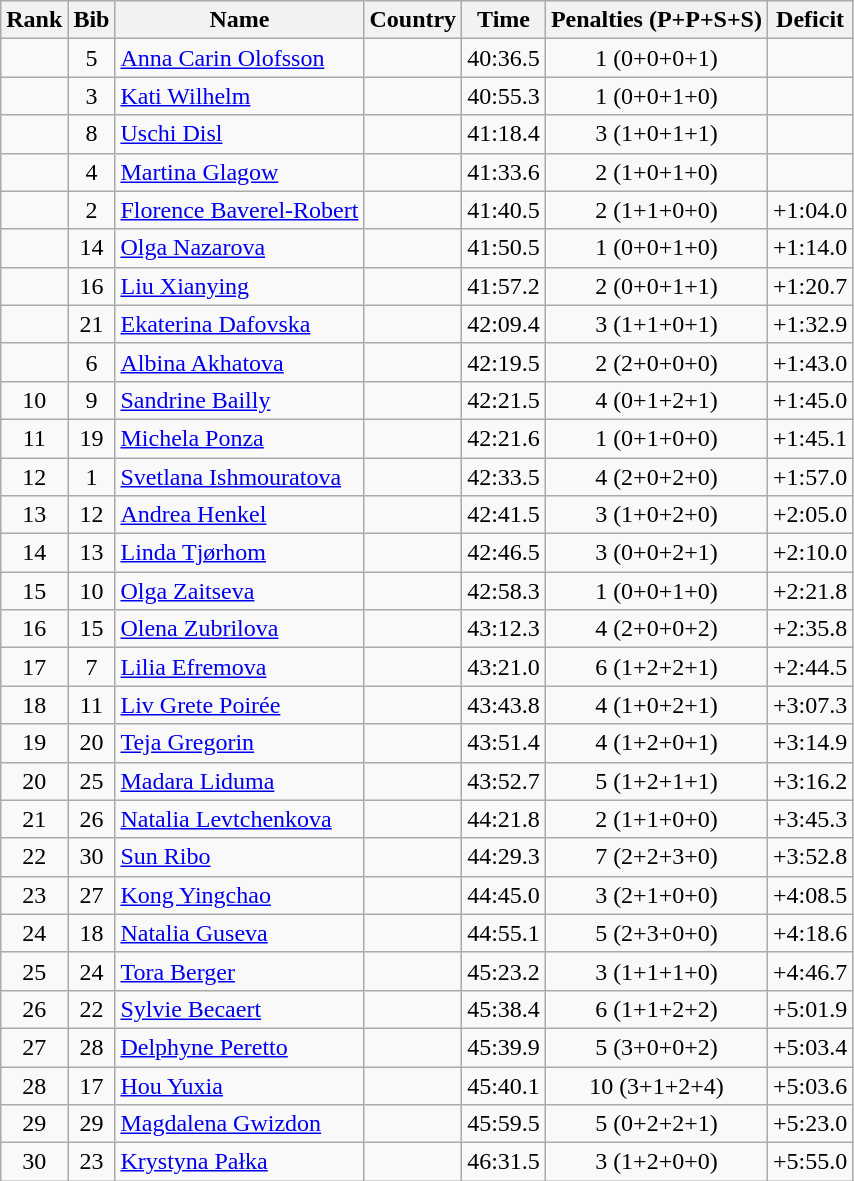<table class="wikitable sortable" style="text-align:center">
<tr>
<th>Rank</th>
<th>Bib</th>
<th>Name</th>
<th>Country</th>
<th>Time</th>
<th>Penalties (P+P+S+S)</th>
<th>Deficit</th>
</tr>
<tr>
<td></td>
<td>5</td>
<td align="left"><a href='#'>Anna Carin Olofsson</a></td>
<td align=left></td>
<td>40:36.5</td>
<td>1 (0+0+0+1)</td>
<td></td>
</tr>
<tr>
<td></td>
<td>3</td>
<td align="left"><a href='#'>Kati Wilhelm</a></td>
<td align=left></td>
<td>40:55.3</td>
<td>1 (0+0+1+0)</td>
<td></td>
</tr>
<tr>
<td></td>
<td>8</td>
<td align="left"><a href='#'>Uschi Disl</a></td>
<td align=left></td>
<td>41:18.4</td>
<td>3 (1+0+1+1)</td>
<td></td>
</tr>
<tr>
<td></td>
<td>4</td>
<td align="left"><a href='#'>Martina Glagow</a></td>
<td align=left></td>
<td>41:33.6</td>
<td>2 (1+0+1+0)</td>
<td></td>
</tr>
<tr>
<td></td>
<td>2</td>
<td align="left"><a href='#'>Florence Baverel-Robert</a></td>
<td align=left></td>
<td>41:40.5</td>
<td>2 (1+1+0+0)</td>
<td>+1:04.0</td>
</tr>
<tr>
<td></td>
<td>14</td>
<td align="left"><a href='#'>Olga Nazarova</a></td>
<td align=left></td>
<td>41:50.5</td>
<td>1 (0+0+1+0)</td>
<td>+1:14.0</td>
</tr>
<tr>
<td></td>
<td>16</td>
<td align="left"><a href='#'>Liu Xianying</a></td>
<td align=left></td>
<td>41:57.2</td>
<td>2 (0+0+1+1)</td>
<td>+1:20.7</td>
</tr>
<tr>
<td></td>
<td>21</td>
<td align="left"><a href='#'>Ekaterina Dafovska</a></td>
<td align=left></td>
<td>42:09.4</td>
<td>3 (1+1+0+1)</td>
<td>+1:32.9</td>
</tr>
<tr>
<td></td>
<td>6</td>
<td align="left"><a href='#'>Albina Akhatova</a></td>
<td align=left></td>
<td>42:19.5</td>
<td>2 (2+0+0+0)</td>
<td>+1:43.0</td>
</tr>
<tr>
<td>10</td>
<td>9</td>
<td align="left"><a href='#'>Sandrine Bailly</a></td>
<td align=left></td>
<td>42:21.5</td>
<td>4 (0+1+2+1)</td>
<td>+1:45.0</td>
</tr>
<tr>
<td>11</td>
<td>19</td>
<td align="left"><a href='#'>Michela Ponza</a></td>
<td align=left></td>
<td>42:21.6</td>
<td>1 (0+1+0+0)</td>
<td>+1:45.1</td>
</tr>
<tr>
<td>12</td>
<td>1</td>
<td align="left"><a href='#'>Svetlana Ishmouratova</a></td>
<td align=left></td>
<td>42:33.5</td>
<td>4 (2+0+2+0)</td>
<td>+1:57.0</td>
</tr>
<tr>
<td>13</td>
<td>12</td>
<td align="left"><a href='#'>Andrea Henkel</a></td>
<td align=left></td>
<td>42:41.5</td>
<td>3 (1+0+2+0)</td>
<td>+2:05.0</td>
</tr>
<tr>
<td>14</td>
<td>13</td>
<td align="left"><a href='#'>Linda Tjørhom</a></td>
<td align=left></td>
<td>42:46.5</td>
<td>3 (0+0+2+1)</td>
<td>+2:10.0</td>
</tr>
<tr>
<td>15</td>
<td>10</td>
<td align="left"><a href='#'>Olga Zaitseva</a></td>
<td align=left></td>
<td>42:58.3</td>
<td>1 (0+0+1+0)</td>
<td>+2:21.8</td>
</tr>
<tr>
<td>16</td>
<td>15</td>
<td align="left"><a href='#'>Olena Zubrilova</a></td>
<td align=left></td>
<td>43:12.3</td>
<td>4 (2+0+0+2)</td>
<td>+2:35.8</td>
</tr>
<tr>
<td>17</td>
<td>7</td>
<td align="left"><a href='#'>Lilia Efremova</a></td>
<td align=left></td>
<td>43:21.0</td>
<td>6 (1+2+2+1)</td>
<td>+2:44.5</td>
</tr>
<tr>
<td>18</td>
<td>11</td>
<td align="left"><a href='#'>Liv Grete Poirée</a></td>
<td align=left></td>
<td>43:43.8</td>
<td>4 (1+0+2+1)</td>
<td>+3:07.3</td>
</tr>
<tr>
<td>19</td>
<td>20</td>
<td align="left"><a href='#'>Teja Gregorin</a></td>
<td align=left></td>
<td>43:51.4</td>
<td>4 (1+2+0+1)</td>
<td>+3:14.9</td>
</tr>
<tr>
<td>20</td>
<td>25</td>
<td align="left"><a href='#'>Madara Liduma</a></td>
<td align=left></td>
<td>43:52.7</td>
<td>5 (1+2+1+1)</td>
<td>+3:16.2</td>
</tr>
<tr>
<td>21</td>
<td>26</td>
<td align="left"><a href='#'>Natalia Levtchenkova</a></td>
<td align=left></td>
<td>44:21.8</td>
<td>2 (1+1+0+0)</td>
<td>+3:45.3</td>
</tr>
<tr>
<td>22</td>
<td>30</td>
<td align="left"><a href='#'>Sun Ribo</a></td>
<td align=left></td>
<td>44:29.3</td>
<td>7 (2+2+3+0)</td>
<td>+3:52.8</td>
</tr>
<tr>
<td>23</td>
<td>27</td>
<td align="left"><a href='#'>Kong Yingchao</a></td>
<td align=left></td>
<td>44:45.0</td>
<td>3 (2+1+0+0)</td>
<td>+4:08.5</td>
</tr>
<tr>
<td>24</td>
<td>18</td>
<td align="left"><a href='#'>Natalia Guseva</a></td>
<td align=left></td>
<td>44:55.1</td>
<td>5 (2+3+0+0)</td>
<td>+4:18.6</td>
</tr>
<tr>
<td>25</td>
<td>24</td>
<td align="left"><a href='#'>Tora Berger</a></td>
<td align=left></td>
<td>45:23.2</td>
<td>3 (1+1+1+0)</td>
<td>+4:46.7</td>
</tr>
<tr>
<td>26</td>
<td>22</td>
<td align="left"><a href='#'>Sylvie Becaert</a></td>
<td align=left></td>
<td>45:38.4</td>
<td>6 (1+1+2+2)</td>
<td>+5:01.9</td>
</tr>
<tr>
<td>27</td>
<td>28</td>
<td align="left"><a href='#'>Delphyne Peretto</a></td>
<td align=left></td>
<td>45:39.9</td>
<td>5 (3+0+0+2)</td>
<td>+5:03.4</td>
</tr>
<tr>
<td>28</td>
<td>17</td>
<td align="left"><a href='#'>Hou Yuxia</a></td>
<td align=left></td>
<td>45:40.1</td>
<td>10 (3+1+2+4)</td>
<td>+5:03.6</td>
</tr>
<tr>
<td>29</td>
<td>29</td>
<td align="left"><a href='#'>Magdalena Gwizdon</a></td>
<td align=left></td>
<td>45:59.5</td>
<td>5 (0+2+2+1)</td>
<td>+5:23.0</td>
</tr>
<tr>
<td>30</td>
<td>23</td>
<td align="left"><a href='#'>Krystyna Pałka</a></td>
<td align=left></td>
<td>46:31.5</td>
<td>3 (1+2+0+0)</td>
<td>+5:55.0</td>
</tr>
</table>
